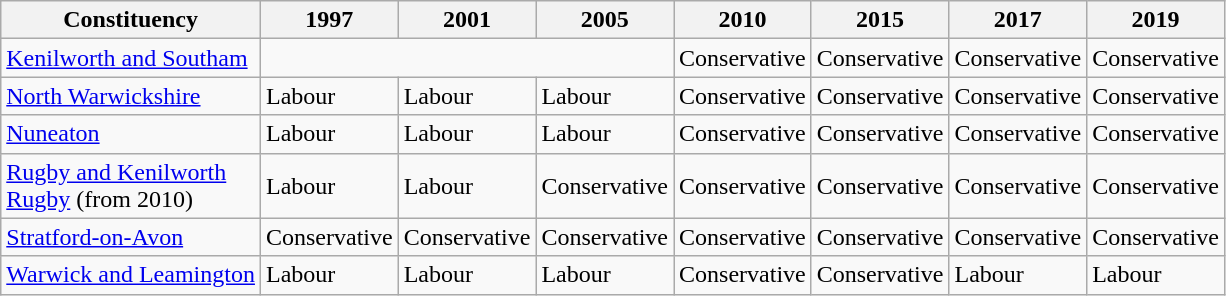<table class="wikitable">
<tr>
<th>Constituency</th>
<th>1997</th>
<th>2001</th>
<th>2005</th>
<th>2010</th>
<th>2015</th>
<th>2017</th>
<th>2019</th>
</tr>
<tr>
<td><a href='#'>Kenilworth and Southam</a></td>
<td colspan="3"></td>
<td bgcolor=>Conservative</td>
<td bgcolor=>Conservative</td>
<td bgcolor=>Conservative</td>
<td bgcolor=>Conservative</td>
</tr>
<tr>
<td><a href='#'>North Warwickshire</a></td>
<td bgcolor=>Labour</td>
<td bgcolor=>Labour</td>
<td bgcolor=>Labour</td>
<td bgcolor=>Conservative</td>
<td bgcolor=>Conservative</td>
<td bgcolor=>Conservative</td>
<td bgcolor=>Conservative</td>
</tr>
<tr>
<td><a href='#'>Nuneaton</a></td>
<td bgcolor=>Labour</td>
<td bgcolor=>Labour</td>
<td bgcolor=>Labour</td>
<td bgcolor=>Conservative</td>
<td bgcolor=>Conservative</td>
<td bgcolor=>Conservative</td>
<td bgcolor=>Conservative</td>
</tr>
<tr>
<td><a href='#'>Rugby and Kenilworth</a><br><a href='#'>Rugby</a> (from 2010)</td>
<td bgcolor=>Labour</td>
<td bgcolor=>Labour</td>
<td bgcolor=>Conservative</td>
<td bgcolor=>Conservative</td>
<td bgcolor=>Conservative</td>
<td bgcolor=>Conservative</td>
<td bgcolor=>Conservative</td>
</tr>
<tr>
<td><a href='#'>Stratford-on-Avon</a></td>
<td bgcolor=>Conservative</td>
<td bgcolor=>Conservative</td>
<td bgcolor=>Conservative</td>
<td bgcolor=>Conservative</td>
<td bgcolor=>Conservative</td>
<td bgcolor=>Conservative</td>
<td bgcolor=>Conservative</td>
</tr>
<tr>
<td><a href='#'>Warwick and Leamington</a></td>
<td bgcolor=>Labour</td>
<td bgcolor=>Labour</td>
<td bgcolor=>Labour</td>
<td bgcolor=>Conservative</td>
<td bgcolor=>Conservative</td>
<td bgcolor=>Labour</td>
<td bgcolor=>Labour</td>
</tr>
</table>
